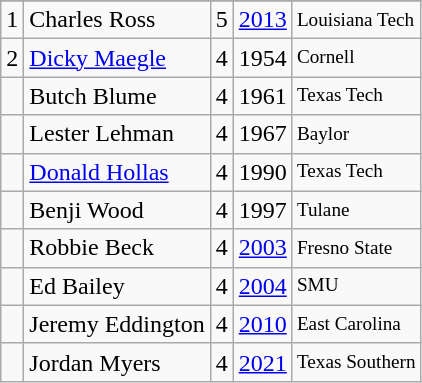<table class="wikitable">
<tr>
</tr>
<tr>
<td>1</td>
<td>Charles Ross</td>
<td>5</td>
<td><a href='#'>2013</a></td>
<td style="font-size:80%;">Louisiana Tech</td>
</tr>
<tr>
<td>2</td>
<td><a href='#'>Dicky Maegle</a></td>
<td>4</td>
<td>1954</td>
<td style="font-size:80%;">Cornell</td>
</tr>
<tr>
<td></td>
<td>Butch Blume</td>
<td>4</td>
<td>1961</td>
<td style="font-size:80%;">Texas Tech</td>
</tr>
<tr>
<td></td>
<td>Lester Lehman</td>
<td>4</td>
<td>1967</td>
<td style="font-size:80%;">Baylor</td>
</tr>
<tr>
<td></td>
<td><a href='#'>Donald Hollas</a></td>
<td>4</td>
<td>1990</td>
<td style="font-size:80%;">Texas Tech</td>
</tr>
<tr>
<td></td>
<td>Benji Wood</td>
<td>4</td>
<td>1997</td>
<td style="font-size:80%;">Tulane</td>
</tr>
<tr>
<td></td>
<td>Robbie Beck</td>
<td>4</td>
<td><a href='#'>2003</a></td>
<td style="font-size:80%;">Fresno State</td>
</tr>
<tr>
<td></td>
<td>Ed Bailey</td>
<td>4</td>
<td><a href='#'>2004</a></td>
<td style="font-size:80%;">SMU</td>
</tr>
<tr>
<td></td>
<td>Jeremy Eddington</td>
<td>4</td>
<td><a href='#'>2010</a></td>
<td style="font-size:80%;">East Carolina</td>
</tr>
<tr>
<td></td>
<td>Jordan Myers</td>
<td>4</td>
<td><a href='#'>2021</a></td>
<td style="font-size:80%;">Texas Southern</td>
</tr>
</table>
